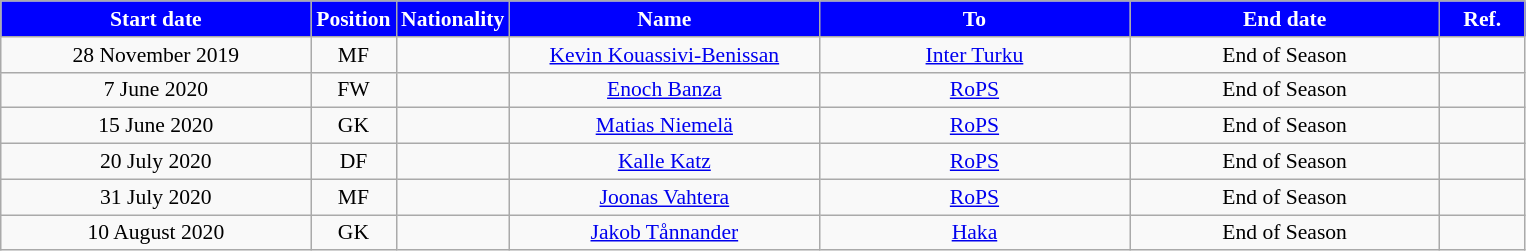<table class="wikitable"  style="text-align:center; font-size:90%; ">
<tr>
<th style="background:#00f; color:white; width:200px;">Start date</th>
<th style="background:#00f; color:white; width:50px;">Position</th>
<th style="background:#00f; color:white; width:50px;">Nationality</th>
<th style="background:#00f; color:white; width:200px;">Name</th>
<th style="background:#00f; color:white; width:200px;">To</th>
<th style="background:#00f; color:white; width:200px;">End date</th>
<th style="background:#00f; color:white; width:50px;">Ref.</th>
</tr>
<tr>
<td>28 November 2019</td>
<td>MF</td>
<td></td>
<td><a href='#'>Kevin Kouassivi-Benissan</a></td>
<td><a href='#'>Inter Turku</a></td>
<td>End of Season</td>
<td></td>
</tr>
<tr>
<td>7 June 2020</td>
<td>FW</td>
<td></td>
<td><a href='#'>Enoch Banza</a></td>
<td><a href='#'>RoPS</a></td>
<td>End of Season</td>
<td></td>
</tr>
<tr>
<td>15 June 2020</td>
<td>GK</td>
<td></td>
<td><a href='#'>Matias Niemelä</a></td>
<td><a href='#'>RoPS</a></td>
<td>End of Season</td>
<td></td>
</tr>
<tr>
<td>20 July 2020</td>
<td>DF</td>
<td></td>
<td><a href='#'>Kalle Katz</a></td>
<td><a href='#'>RoPS</a></td>
<td>End of Season</td>
<td></td>
</tr>
<tr>
<td>31 July 2020</td>
<td>MF</td>
<td></td>
<td><a href='#'>Joonas Vahtera</a></td>
<td><a href='#'>RoPS</a></td>
<td>End of Season</td>
<td></td>
</tr>
<tr>
<td>10 August 2020</td>
<td>GK</td>
<td></td>
<td><a href='#'>Jakob Tånnander</a></td>
<td><a href='#'>Haka</a></td>
<td>End of Season</td>
<td></td>
</tr>
</table>
